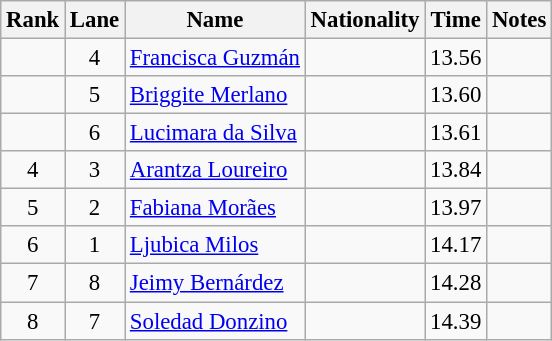<table class="wikitable sortable" style="text-align:center;font-size:95%">
<tr>
<th>Rank</th>
<th>Lane</th>
<th>Name</th>
<th>Nationality</th>
<th>Time</th>
<th>Notes</th>
</tr>
<tr>
<td></td>
<td>4</td>
<td align=left><a href='#'>Francisca Guzmán</a></td>
<td align=left></td>
<td>13.56</td>
<td></td>
</tr>
<tr>
<td></td>
<td>5</td>
<td align=left><a href='#'>Briggite Merlano</a></td>
<td align=left></td>
<td>13.60</td>
<td></td>
</tr>
<tr>
<td></td>
<td>6</td>
<td align=left><a href='#'>Lucimara da Silva</a></td>
<td align=left></td>
<td>13.61</td>
<td></td>
</tr>
<tr>
<td>4</td>
<td>3</td>
<td align=left><a href='#'>Arantza Loureiro</a></td>
<td align=left></td>
<td>13.84</td>
<td></td>
</tr>
<tr>
<td>5</td>
<td>2</td>
<td align=left><a href='#'>Fabiana Morães</a></td>
<td align=left></td>
<td>13.97</td>
<td></td>
</tr>
<tr>
<td>6</td>
<td>1</td>
<td align=left><a href='#'>Ljubica Milos</a></td>
<td align=left></td>
<td>14.17</td>
<td></td>
</tr>
<tr>
<td>7</td>
<td>8</td>
<td align=left><a href='#'>Jeimy Bernárdez</a></td>
<td align=left></td>
<td>14.28</td>
<td></td>
</tr>
<tr>
<td>8</td>
<td>7</td>
<td align=left><a href='#'>Soledad Donzino</a></td>
<td align=left></td>
<td>14.39</td>
<td></td>
</tr>
</table>
